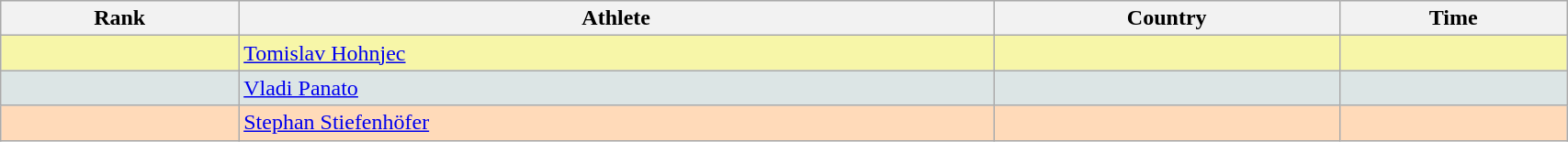<table class="wikitable" width=90% style="font-size:100%; text-align:left;">
<tr bgcolor="#EFEFEF">
<th>Rank</th>
<th>Athlete</th>
<th>Country</th>
<th>Time</th>
</tr>
<tr bgcolor="#F7F6A8">
<td align=center></td>
<td><a href='#'>Tomislav Hohnjec</a></td>
<td></td>
<td align="right"></td>
</tr>
<tr bgcolor="#DCE5E5">
<td align=center></td>
<td><a href='#'>Vladi Panato</a></td>
<td></td>
<td align="right"></td>
</tr>
<tr bgcolor="#FFDAB9">
<td align=center></td>
<td><a href='#'>Stephan Stiefenhöfer</a></td>
<td></td>
<td align="right"></td>
</tr>
</table>
